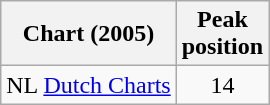<table class="wikitable">
<tr>
<th>Chart (2005)</th>
<th>Peak<br>position</th>
</tr>
<tr>
<td>NL <a href='#'>Dutch Charts</a></td>
<td align="center">14</td>
</tr>
</table>
